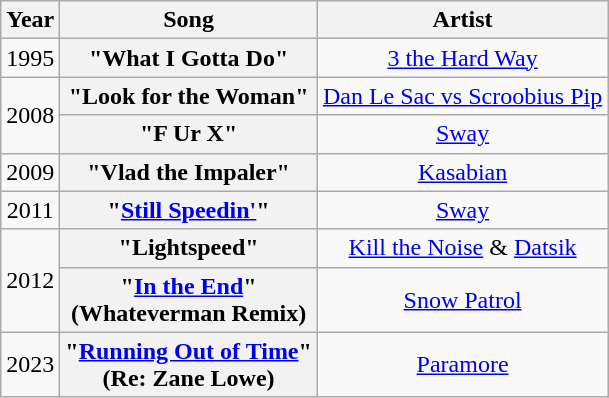<table class="wikitable plainrowheaders" style="text-align:center;">
<tr>
<th scope="col">Year</th>
<th scope="col">Song</th>
<th scope="col">Artist</th>
</tr>
<tr>
<td>1995</td>
<th scope="row">"What I Gotta Do"</th>
<td><a href='#'>3 the Hard Way</a></td>
</tr>
<tr>
<td rowspan="2">2008</td>
<th scope="row">"Look for the Woman"</th>
<td><a href='#'>Dan Le Sac vs Scroobius Pip</a></td>
</tr>
<tr>
<th scope="row">"F Ur X"</th>
<td><a href='#'>Sway</a></td>
</tr>
<tr>
<td>2009</td>
<th scope="row">"Vlad the Impaler"</th>
<td><a href='#'>Kasabian</a></td>
</tr>
<tr>
<td>2011</td>
<th scope="row">"<a href='#'>Still Speedin'</a>"</th>
<td><a href='#'>Sway</a></td>
</tr>
<tr>
<td rowspan="2">2012</td>
<th scope="row">"Lightspeed"</th>
<td><a href='#'>Kill the Noise</a> & <a href='#'>Datsik</a></td>
</tr>
<tr>
<th scope="row">"<a href='#'>In the End</a>"<br><span>(Whateverman Remix)</span></th>
<td><a href='#'>Snow Patrol</a></td>
</tr>
<tr>
<td>2023</td>
<th scope="row">"<a href='#'>Running Out of Time</a>"<br><span>(Re: Zane Lowe)</span></th>
<td><a href='#'>Paramore</a></td>
</tr>
</table>
